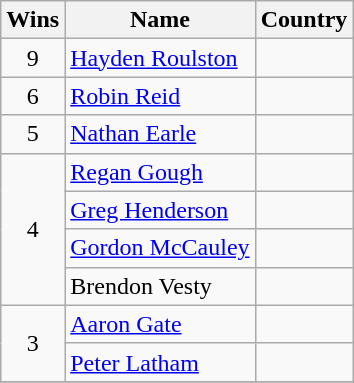<table class="wikitable">
<tr>
<th>Wins</th>
<th>Name</th>
<th>Country</th>
</tr>
<tr>
<td align=center>9</td>
<td><a href='#'>Hayden Roulston</a></td>
<td></td>
</tr>
<tr>
<td align=center>6</td>
<td><a href='#'>Robin Reid</a></td>
<td></td>
</tr>
<tr>
<td align=center>5</td>
<td><a href='#'>Nathan Earle</a></td>
<td></td>
</tr>
<tr>
<td align=center rowspan=4>4</td>
<td><a href='#'>Regan Gough</a></td>
<td></td>
</tr>
<tr>
<td><a href='#'>Greg Henderson</a></td>
<td></td>
</tr>
<tr>
<td><a href='#'>Gordon McCauley</a></td>
<td></td>
</tr>
<tr>
<td>Brendon Vesty</td>
<td></td>
</tr>
<tr>
<td align=center rowspan=2>3</td>
<td><a href='#'>Aaron Gate</a></td>
<td></td>
</tr>
<tr>
<td><a href='#'>Peter Latham</a></td>
<td></td>
</tr>
<tr>
</tr>
</table>
